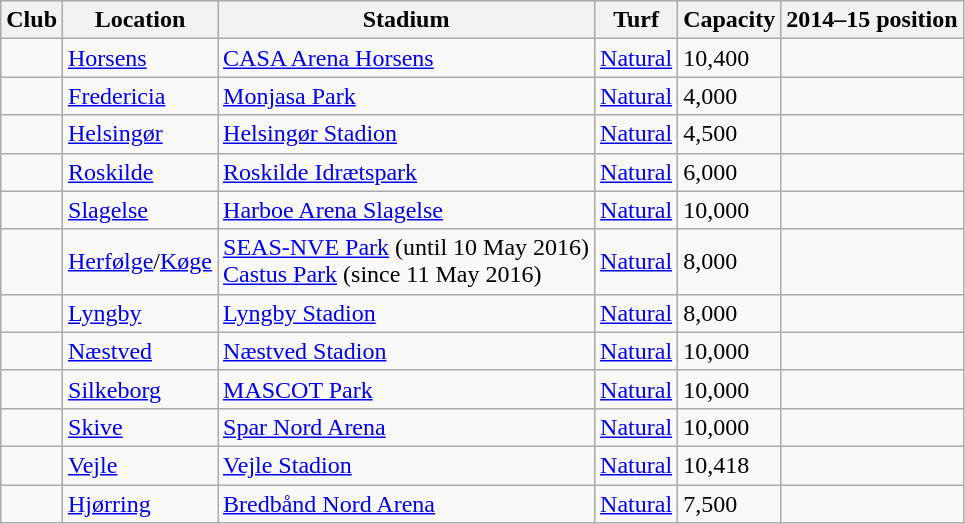<table class="wikitable sortable">
<tr>
<th>Club</th>
<th>Location</th>
<th>Stadium</th>
<th>Turf</th>
<th>Capacity</th>
<th>2014–15 position</th>
</tr>
<tr>
<td></td>
<td><a href='#'>Horsens</a></td>
<td><a href='#'>CASA Arena Horsens</a></td>
<td><a href='#'>Natural</a></td>
<td>10,400</td>
<td></td>
</tr>
<tr>
<td></td>
<td><a href='#'>Fredericia</a></td>
<td><a href='#'>Monjasa Park</a></td>
<td><a href='#'>Natural</a></td>
<td>4,000</td>
<td></td>
</tr>
<tr>
<td></td>
<td><a href='#'>Helsingør</a></td>
<td><a href='#'>Helsingør Stadion</a></td>
<td><a href='#'>Natural</a></td>
<td>4,500</td>
<td></td>
</tr>
<tr>
<td></td>
<td><a href='#'>Roskilde</a></td>
<td><a href='#'>Roskilde Idrætspark</a></td>
<td><a href='#'>Natural</a></td>
<td>6,000</td>
<td></td>
</tr>
<tr>
<td></td>
<td><a href='#'>Slagelse</a></td>
<td><a href='#'>Harboe Arena Slagelse</a></td>
<td><a href='#'>Natural</a></td>
<td>10,000</td>
<td></td>
</tr>
<tr>
<td></td>
<td><a href='#'>Herfølge</a>/<a href='#'>Køge</a></td>
<td><a href='#'>SEAS-NVE Park</a> (until 10 May 2016)<br><a href='#'>Castus Park</a> (since 11 May 2016)</td>
<td><a href='#'>Natural</a></td>
<td>8,000</td>
<td></td>
</tr>
<tr>
<td></td>
<td><a href='#'>Lyngby</a></td>
<td><a href='#'>Lyngby Stadion</a></td>
<td><a href='#'>Natural</a></td>
<td>8,000</td>
<td></td>
</tr>
<tr>
<td></td>
<td><a href='#'>Næstved</a></td>
<td><a href='#'>Næstved Stadion</a></td>
<td><a href='#'>Natural</a></td>
<td>10,000</td>
<td></td>
</tr>
<tr>
<td></td>
<td><a href='#'>Silkeborg</a></td>
<td><a href='#'>MASCOT Park</a></td>
<td><a href='#'>Natural</a></td>
<td>10,000</td>
<td></td>
</tr>
<tr>
<td></td>
<td><a href='#'>Skive</a></td>
<td><a href='#'>Spar Nord Arena</a></td>
<td><a href='#'>Natural</a></td>
<td>10,000</td>
<td></td>
</tr>
<tr>
<td></td>
<td><a href='#'>Vejle</a></td>
<td><a href='#'>Vejle Stadion</a></td>
<td><a href='#'>Natural</a></td>
<td>10,418</td>
<td></td>
</tr>
<tr>
<td></td>
<td><a href='#'>Hjørring</a></td>
<td><a href='#'>Bredbånd Nord Arena</a></td>
<td><a href='#'>Natural</a></td>
<td>7,500</td>
<td></td>
</tr>
</table>
